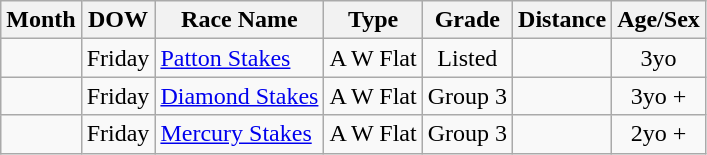<table class="wikitable sortable">
<tr>
<th>Month</th>
<th>DOW</th>
<th>Race Name</th>
<th>Type</th>
<th>Grade</th>
<th>Distance</th>
<th>Age/Sex</th>
</tr>
<tr>
<td style="text-align:center"></td>
<td style="text-align:center">Friday</td>
<td><a href='#'>Patton Stakes</a></td>
<td style="text-align:center">A W Flat</td>
<td style="text-align:center">Listed</td>
<td style="text-align:center"></td>
<td style="text-align:center">3yo</td>
</tr>
<tr>
<td style="text-align:center"></td>
<td style="text-align:center">Friday</td>
<td><a href='#'>Diamond Stakes</a></td>
<td style="text-align:center">A W Flat</td>
<td style="text-align:center">Group 3</td>
<td style="text-align:center"></td>
<td style="text-align:center">3yo +</td>
</tr>
<tr>
<td style="text-align:center"></td>
<td style="text-align:center">Friday</td>
<td><a href='#'>Mercury Stakes</a></td>
<td style="text-align:center">A W Flat</td>
<td style="text-align:center">Group 3</td>
<td style="text-align:center"></td>
<td style="text-align:center">2yo +</td>
</tr>
</table>
